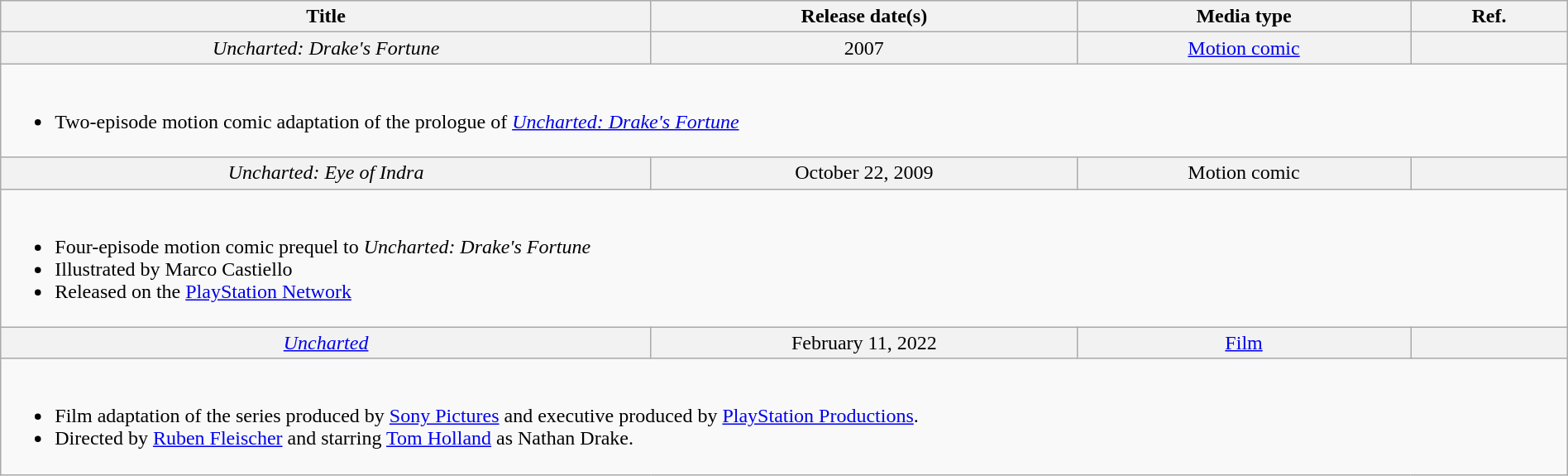<table class="wikitable" width="100%">
<tr style="text-align: center;">
<th scope="col">Title</th>
<th scope="col">Release date(s)</th>
<th scope="col">Media type</th>
<th scope="col" width="10%">Ref.</th>
</tr>
<tr bgcolor="#F2F2F2" align="center">
<th scope="row" style="font-weight:normal;"><em>Uncharted: Drake's Fortune</em></th>
<td>2007</td>
<td><a href='#'>Motion comic</a></td>
<td></td>
</tr>
<tr>
<td colspan="4"><br><ul><li>Two-episode motion comic adaptation of the prologue of <em><a href='#'>Uncharted: Drake's Fortune</a></em></li></ul></td>
</tr>
<tr bgcolor="#F2F2F2" align="center">
<th scope="row" style="font-weight:normal;"><em>Uncharted: Eye of Indra</em></th>
<td>October 22, 2009</td>
<td>Motion comic</td>
<td></td>
</tr>
<tr>
<td colspan="4"><br><ul><li>Four-episode motion comic prequel to <em>Uncharted: Drake's Fortune</em></li><li>Illustrated by Marco Castiello</li><li>Released on the <a href='#'>PlayStation Network</a></li></ul></td>
</tr>
<tr bgcolor="#F2F2F2" align="center">
<th scope="row" style="font-weight:normal;"><em><a href='#'>Uncharted</a></em></th>
<td>February 11, 2022</td>
<td><a href='#'>Film</a></td>
<td></td>
</tr>
<tr>
<td colspan="4"><br><ul><li>Film adaptation of the series produced by <a href='#'>Sony Pictures</a> and executive produced by <a href='#'>PlayStation Productions</a>.</li><li>Directed by <a href='#'>Ruben Fleischer</a> and starring <a href='#'>Tom Holland</a> as Nathan Drake.</li></ul></td>
</tr>
</table>
